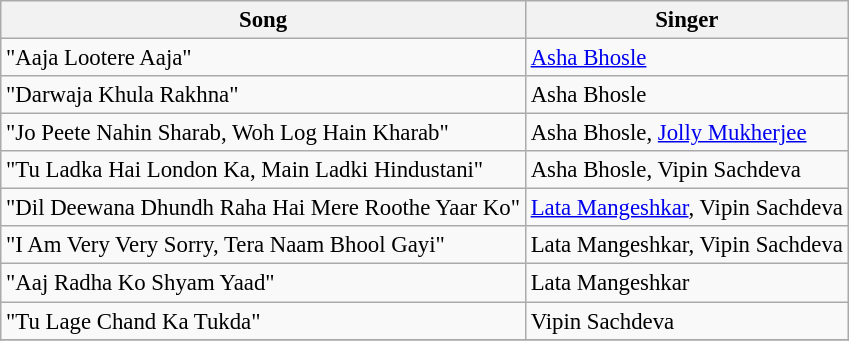<table class="wikitable" style="font-size:95%;">
<tr>
<th>Song</th>
<th>Singer</th>
</tr>
<tr>
<td>"Aaja Lootere Aaja"</td>
<td><a href='#'>Asha Bhosle</a></td>
</tr>
<tr>
<td>"Darwaja Khula Rakhna"</td>
<td>Asha Bhosle</td>
</tr>
<tr>
<td>"Jo Peete Nahin Sharab, Woh Log Hain Kharab"</td>
<td>Asha Bhosle, <a href='#'>Jolly Mukherjee</a></td>
</tr>
<tr>
<td>"Tu Ladka Hai London Ka, Main Ladki Hindustani"</td>
<td>Asha Bhosle, Vipin Sachdeva</td>
</tr>
<tr>
<td>"Dil Deewana Dhundh Raha Hai Mere Roothe Yaar Ko"</td>
<td><a href='#'>Lata Mangeshkar</a>, Vipin Sachdeva</td>
</tr>
<tr>
<td>"I Am Very Very Sorry, Tera Naam Bhool Gayi"</td>
<td>Lata Mangeshkar, Vipin Sachdeva</td>
</tr>
<tr>
<td>"Aaj Radha Ko Shyam Yaad"</td>
<td>Lata Mangeshkar</td>
</tr>
<tr>
<td>"Tu Lage Chand Ka Tukda"</td>
<td>Vipin Sachdeva</td>
</tr>
<tr>
</tr>
</table>
